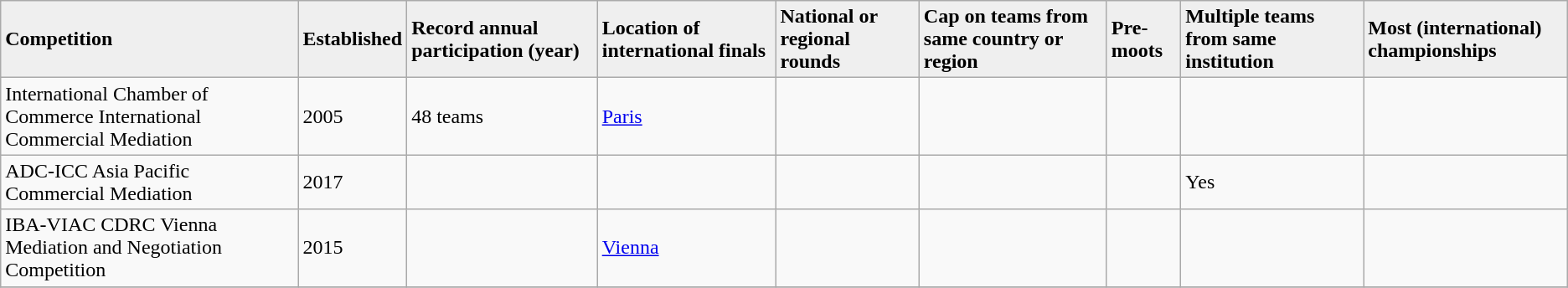<table class="wikitable sortable">
<tr style="background:#efefef;">
<td><strong>Competition</strong></td>
<td><strong>Established</strong></td>
<td><strong>Record annual participation (year)</strong></td>
<td><strong>Location of international finals</strong></td>
<td><strong>National or regional rounds</strong></td>
<td><strong>Cap on teams from same country or region</strong></td>
<td><strong>Pre-moots</strong></td>
<td><strong>Multiple teams from same institution</strong></td>
<td><strong>Most (international) championships</strong></td>
</tr>
<tr>
<td>International Chamber of Commerce International Commercial Mediation</td>
<td>2005</td>
<td>48 teams</td>
<td><a href='#'>Paris</a></td>
<td></td>
<td></td>
<td></td>
<td></td>
<td></td>
</tr>
<tr>
<td>ADC-ICC Asia Pacific Commercial Mediation</td>
<td>2017</td>
<td></td>
<td></td>
<td></td>
<td></td>
<td></td>
<td>Yes</td>
<td></td>
</tr>
<tr>
<td>IBA-VIAC CDRC Vienna Mediation and Negotiation Competition</td>
<td>2015</td>
<td></td>
<td><a href='#'>Vienna</a></td>
<td></td>
<td></td>
<td></td>
<td></td>
<td></td>
</tr>
<tr>
</tr>
</table>
